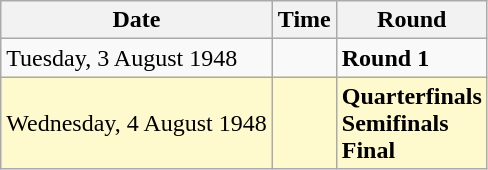<table class="wikitable">
<tr>
<th>Date</th>
<th>Time</th>
<th>Round</th>
</tr>
<tr>
<td>Tuesday, 3 August 1948</td>
<td></td>
<td><strong>Round 1</strong></td>
</tr>
<tr style=background:lemonchiffon>
<td>Wednesday, 4 August 1948</td>
<td></td>
<td><strong>Quarterfinals</strong><br><strong>Semifinals</strong><br><strong>Final</strong></td>
</tr>
</table>
